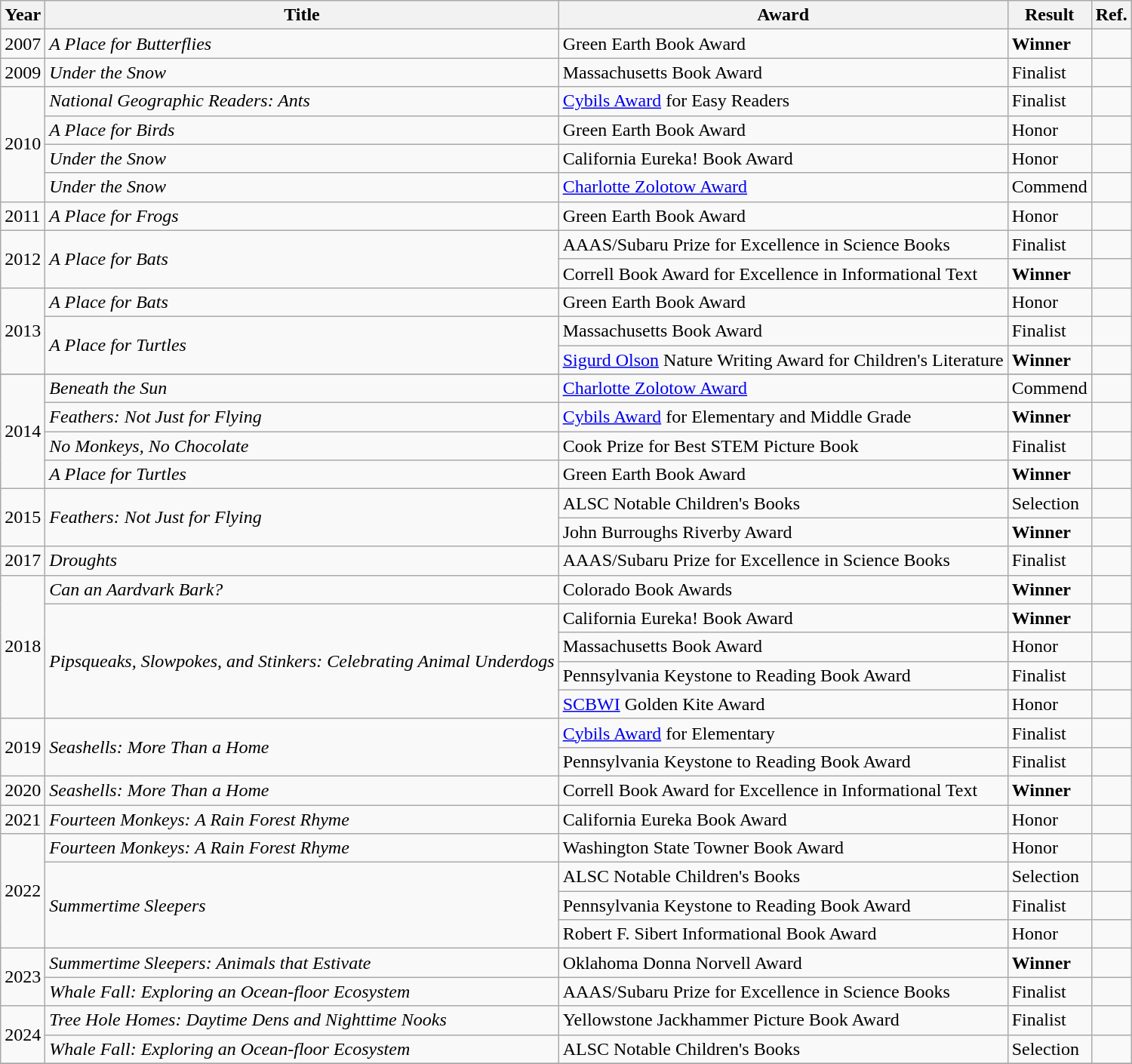<table class="wikitable sortable mw-collapsible">
<tr>
<th>Year</th>
<th>Title</th>
<th>Award</th>
<th>Result</th>
<th>Ref.</th>
</tr>
<tr>
<td>2007</td>
<td><em>A Place for Butterflies</em></td>
<td>Green Earth Book Award</td>
<td><strong>Winner</strong></td>
<td></td>
</tr>
<tr>
<td>2009</td>
<td><em>Under the Snow</em></td>
<td>Massachusetts Book Award</td>
<td>Finalist</td>
<td></td>
</tr>
<tr>
<td rowspan="4">2010</td>
<td><em>National Geographic Readers: Ants</em></td>
<td><a href='#'>Cybils Award</a> for Easy Readers</td>
<td>Finalist</td>
<td></td>
</tr>
<tr>
<td><em>A Place for Birds</em></td>
<td>Green Earth Book Award</td>
<td>Honor</td>
<td></td>
</tr>
<tr>
<td><em>Under the Snow</em></td>
<td>California Eureka! Book Award</td>
<td>Honor</td>
<td></td>
</tr>
<tr>
<td><em>Under the Snow</em></td>
<td><a href='#'>Charlotte Zolotow Award</a></td>
<td>Commend</td>
<td></td>
</tr>
<tr>
<td>2011</td>
<td><em>A Place for Frogs</em></td>
<td>Green Earth Book Award</td>
<td>Honor</td>
<td></td>
</tr>
<tr>
<td rowspan="2">2012</td>
<td rowspan="2"><em>A Place for Bats</em></td>
<td>AAAS/Subaru Prize for Excellence in Science Books</td>
<td>Finalist</td>
<td></td>
</tr>
<tr>
<td>Correll Book Award for Excellence in Informational Text</td>
<td><strong>Winner</strong></td>
<td></td>
</tr>
<tr>
<td rowspan="3">2013</td>
<td><em>A Place for Bats</em></td>
<td>Green Earth Book Award</td>
<td>Honor</td>
<td></td>
</tr>
<tr>
<td rowspan="2"><em>A Place for Turtles</em></td>
<td>Massachusetts Book Award</td>
<td>Finalist</td>
<td></td>
</tr>
<tr>
<td><a href='#'>Sigurd Olson</a> Nature Writing Award for Children's Literature</td>
<td><strong>Winner</strong></td>
<td></td>
</tr>
<tr>
</tr>
<tr>
<td rowspan="4">2014</td>
<td><em>Beneath the Sun</em></td>
<td><a href='#'>Charlotte Zolotow Award</a></td>
<td>Commend</td>
<td></td>
</tr>
<tr>
<td><em>Feathers: Not Just for Flying</em></td>
<td><a href='#'>Cybils Award</a> for Elementary and Middle Grade</td>
<td><strong>Winner</strong></td>
<td></td>
</tr>
<tr>
<td><em>No Monkeys, No Chocolate</em></td>
<td>Cook Prize for Best STEM Picture Book</td>
<td>Finalist</td>
<td></td>
</tr>
<tr>
<td><em>A Place for Turtles</em></td>
<td>Green Earth Book Award</td>
<td><strong>Winner</strong></td>
<td></td>
</tr>
<tr>
<td rowspan="2">2015</td>
<td rowspan="2"><em>Feathers: Not Just for Flying</em></td>
<td Association for Library Service to Children>ALSC Notable Children's Books</td>
<td>Selection</td>
<td></td>
</tr>
<tr>
<td>John Burroughs Riverby Award</td>
<td><strong>Winner</strong></td>
<td></td>
</tr>
<tr>
<td>2017</td>
<td><em>Droughts</em></td>
<td>AAAS/Subaru Prize for Excellence in Science Books</td>
<td>Finalist</td>
<td></td>
</tr>
<tr>
<td rowspan="5">2018</td>
<td><em>Can an Aardvark Bark?</em></td>
<td>Colorado Book Awards</td>
<td><strong>Winner</strong></td>
<td></td>
</tr>
<tr>
<td rowspan="4"><em>Pipsqueaks, Slowpokes, and Stinkers: Celebrating Animal Underdogs</em></td>
<td>California Eureka! Book Award</td>
<td><strong>Winner</strong></td>
<td></td>
</tr>
<tr>
<td>Massachusetts Book Award</td>
<td>Honor</td>
<td></td>
</tr>
<tr>
<td>Pennsylvania Keystone to Reading Book Award</td>
<td>Finalist</td>
<td></td>
</tr>
<tr>
<td><a href='#'>SCBWI</a> Golden Kite Award</td>
<td>Honor</td>
<td></td>
</tr>
<tr>
<td rowspan="2">2019</td>
<td rowspan="2"><em>Seashells: More Than a Home</em></td>
<td><a href='#'>Cybils Award</a> for Elementary</td>
<td>Finalist</td>
<td></td>
</tr>
<tr>
<td>Pennsylvania Keystone to Reading Book Award</td>
<td>Finalist</td>
<td></td>
</tr>
<tr>
<td>2020</td>
<td><em>Seashells: More Than a Home</em></td>
<td>Correll Book Award for Excellence in Informational Text</td>
<td><strong>Winner</strong></td>
<td></td>
</tr>
<tr>
<td>2021</td>
<td><em>Fourteen Monkeys: A Rain Forest Rhyme</em></td>
<td>California Eureka Book Award</td>
<td>Honor</td>
<td></td>
</tr>
<tr>
<td rowspan="4">2022</td>
<td><em>Fourteen Monkeys: A Rain Forest Rhyme</em></td>
<td>Washington State Towner Book Award</td>
<td>Honor</td>
<td></td>
</tr>
<tr>
<td rowspan="3"><em>Summertime Sleepers</em></td>
<td Association for Library Service to Children>ALSC Notable Children's Books</td>
<td>Selection</td>
<td></td>
</tr>
<tr>
<td>Pennsylvania Keystone to Reading Book Award</td>
<td>Finalist</td>
<td></td>
</tr>
<tr>
<td>Robert F. Sibert Informational Book Award</td>
<td>Honor</td>
<td></td>
</tr>
<tr>
<td rowspan="2">2023</td>
<td><em>Summertime Sleepers: Animals that Estivate</em></td>
<td>Oklahoma Donna Norvell Award</td>
<td><strong>Winner</strong></td>
<td></td>
</tr>
<tr>
<td><em>Whale Fall: Exploring an Ocean-floor Ecosystem</em></td>
<td>AAAS/Subaru Prize for Excellence in Science Books</td>
<td>Finalist</td>
<td></td>
</tr>
<tr>
<td rowspan="2">2024</td>
<td><em>Tree Hole Homes: Daytime Dens and Nighttime Nooks</em></td>
<td>Yellowstone Jackhammer Picture Book Award</td>
<td>Finalist</td>
<td></td>
</tr>
<tr>
<td><em>Whale Fall: Exploring an Ocean-floor Ecosystem</em></td>
<td>ALSC Notable Children's Books</td>
<td>Selection</td>
<td></td>
</tr>
<tr>
</tr>
</table>
